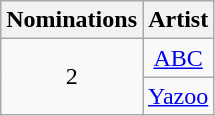<table class="wikitable" rowspan="2" style="text-align:center;">
<tr>
<th scope="col" style="width:55px;">Nominations</th>
<th scope="col" style="text-align:center;">Artist</th>
</tr>
<tr>
<td rowspan="2">2</td>
<td><a href='#'>ABC</a></td>
</tr>
<tr>
<td><a href='#'>Yazoo</a></td>
</tr>
</table>
